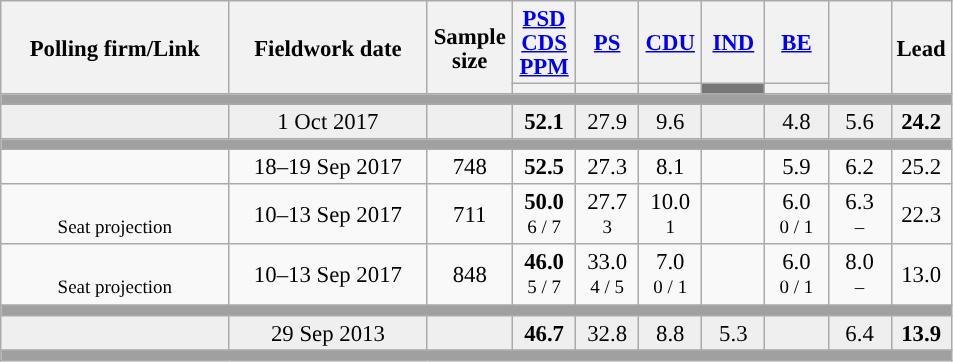<table class="wikitable collapsible sortable" style="text-align:center; font-size:95%; line-height:16px;">
<tr style="height:42px;">
<th style="width:145px;" rowspan="2">Polling firm/Link</th>
<th style="width:125px;" rowspan="2">Fieldwork date</th>
<th class="unsortable" style="width:50px;" rowspan="2">Sample size</th>
<th class="unsortable" style="width:35px;"><a href='#'>PSD</a><br><a href='#'>CDS</a><br><a href='#'>PPM</a></th>
<th class="unsortable" style="width:35px;"><a href='#'>PS</a></th>
<th class="unsortable" style="width:35px;"><a href='#'>CDU</a></th>
<th class="unsortable" style="width:35px;"><a href='#'>IND</a></th>
<th class="unsortable" style="width:35px;"><a href='#'>BE</a></th>
<th class="unsortable" style="width:35px;" rowspan="2"></th>
<th class="unsortable" style="width:30px;" rowspan="2">Lead</th>
</tr>
<tr>
<th class="unsortable" style="color:inherit;background:"></th>
<th class="unsortable" style="color:inherit;background:"></th>
<th class="unsortable" style="color:inherit;background:"></th>
<th class="unsortable" style="color:inherit;background:#777777;"></th>
<th class="unsortable" style="color:inherit;background:"></th>
</tr>
<tr>
<td colspan="10" style="background:#A0A0A0"></td>
</tr>
<tr style="background:#EFEFEF;">
<td><strong></strong></td>
<td data-sort-value="2019-10-06">1 Oct 2017</td>
<td></td>
<td><strong>52.1</strong><br></td>
<td>27.9<br></td>
<td>9.6<br></td>
<td></td>
<td>4.8<br></td>
<td>5.6<br></td>
<td style="background:"><strong>24.2</strong></td>
</tr>
<tr>
<td colspan="10" style="background:#A0A0A0"></td>
</tr>
<tr>
<td align="center"></td>
<td align="center">18–19 Sep 2017</td>
<td>748</td>
<td align="center" ><strong>52.5</strong></td>
<td align="center">27.3</td>
<td align="center">8.1</td>
<td></td>
<td align="center">5.9</td>
<td align="center">6.2</td>
<td style="background:">25.2</td>
</tr>
<tr>
<td align="center"><br><small>Seat projection</small></td>
<td align="center">10–13 Sep 2017</td>
<td>711</td>
<td align="center" ><strong>50.0</strong><br><small>6 / 7</small></td>
<td align="center">27.7<br><small>3</small></td>
<td align="center">10.0<br><small>1</small></td>
<td></td>
<td align="center">6.0<br><small>0 / 1</small></td>
<td align="center">6.3<br><small>–</small></td>
<td style="background:">22.3</td>
</tr>
<tr>
<td align="center"><br><small>Seat projection</small></td>
<td align="center">10–13 Sep 2017</td>
<td>848</td>
<td align="center" ><strong>46.0</strong><br><small>5 / 7</small></td>
<td align="center">33.0<br><small>4 / 5</small></td>
<td align="center">7.0<br><small>0 / 1</small></td>
<td></td>
<td align="center">6.0<br><small>0 / 1</small></td>
<td align="center">8.0<br><small>–</small></td>
<td style="background:">13.0</td>
</tr>
<tr>
<td colspan="10" style="background:#A0A0A0"></td>
</tr>
<tr style="background:#EFEFEF;">
<td><strong></strong></td>
<td data-sort-value="2019-10-06">29 Sep 2013</td>
<td></td>
<td><strong>46.7</strong><br></td>
<td>32.8<br></td>
<td>8.8<br></td>
<td>5.3<br></td>
<td></td>
<td>6.4<br></td>
<td style="background:"><strong>13.9</strong></td>
</tr>
<tr>
<td colspan="10" style="background:#A0A0A0"></td>
</tr>
</table>
